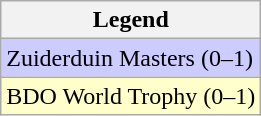<table class="wikitable">
<tr>
<th>Legend</th>
</tr>
<tr style="background:#ccf;">
<td>Zuiderduin Masters (0–1)</td>
</tr>
<tr style="background:#ffc;">
<td>BDO World Trophy (0–1)</td>
</tr>
</table>
